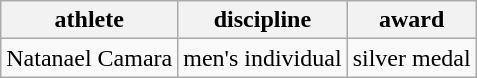<table class="wikitable">
<tr>
<th>athlete</th>
<th>discipline</th>
<th>award</th>
</tr>
<tr>
<td>Natanael Camara</td>
<td>men's individual</td>
<td>silver medal</td>
</tr>
</table>
